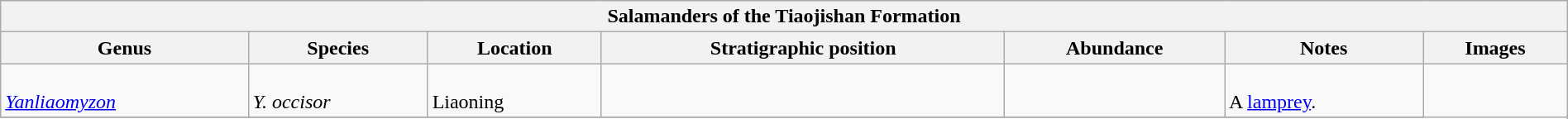<table class="wikitable" align="center" width="100%">
<tr>
<th colspan="7" align="center"><strong>Salamanders of the Tiaojishan Formation</strong></th>
</tr>
<tr>
<th>Genus</th>
<th>Species</th>
<th>Location</th>
<th>Stratigraphic position</th>
<th>Abundance</th>
<th>Notes</th>
<th>Images</th>
</tr>
<tr>
<td><br><em><a href='#'>Yanliaomyzon</a></em></td>
<td><br><em>Y. occisor</em></td>
<td><br>Liaoning</td>
<td></td>
<td></td>
<td><br>A <a href='#'>lamprey</a>.</td>
<td rowspan="99"><br></td>
</tr>
<tr>
</tr>
</table>
